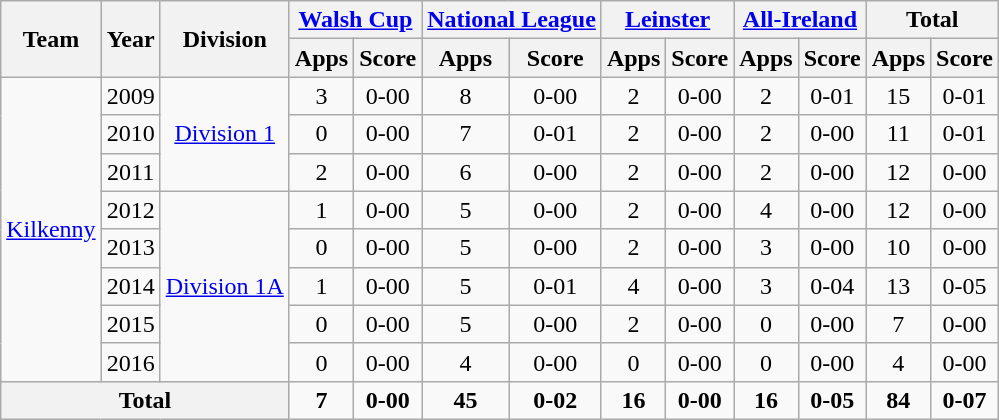<table class="wikitable" style="text-align:center">
<tr>
<th rowspan="2">Team</th>
<th rowspan="2">Year</th>
<th rowspan="2">Division</th>
<th colspan="2"><a href='#'>Walsh Cup</a></th>
<th colspan="2"><a href='#'>National League</a></th>
<th colspan="2"><a href='#'>Leinster</a></th>
<th colspan="2"><a href='#'>All-Ireland</a></th>
<th colspan="2">Total</th>
</tr>
<tr>
<th>Apps</th>
<th>Score</th>
<th>Apps</th>
<th>Score</th>
<th>Apps</th>
<th>Score</th>
<th>Apps</th>
<th>Score</th>
<th>Apps</th>
<th>Score</th>
</tr>
<tr>
<td rowspan="8"><a href='#'>Kilkenny</a></td>
<td>2009</td>
<td rowspan="3"><a href='#'>Division 1</a></td>
<td>3</td>
<td>0-00</td>
<td>8</td>
<td>0-00</td>
<td>2</td>
<td>0-00</td>
<td>2</td>
<td>0-01</td>
<td>15</td>
<td>0-01</td>
</tr>
<tr>
<td>2010</td>
<td>0</td>
<td>0-00</td>
<td>7</td>
<td>0-01</td>
<td>2</td>
<td>0-00</td>
<td>2</td>
<td>0-00</td>
<td>11</td>
<td>0-01</td>
</tr>
<tr>
<td>2011</td>
<td>2</td>
<td>0-00</td>
<td>6</td>
<td>0-00</td>
<td>2</td>
<td>0-00</td>
<td>2</td>
<td>0-00</td>
<td>12</td>
<td>0-00</td>
</tr>
<tr>
<td>2012</td>
<td rowspan="5"><a href='#'>Division 1A</a></td>
<td>1</td>
<td>0-00</td>
<td>5</td>
<td>0-00</td>
<td>2</td>
<td>0-00</td>
<td>4</td>
<td>0-00</td>
<td>12</td>
<td>0-00</td>
</tr>
<tr>
<td>2013</td>
<td>0</td>
<td>0-00</td>
<td>5</td>
<td>0-00</td>
<td>2</td>
<td>0-00</td>
<td>3</td>
<td>0-00</td>
<td>10</td>
<td>0-00</td>
</tr>
<tr>
<td>2014</td>
<td>1</td>
<td>0-00</td>
<td>5</td>
<td>0-01</td>
<td>4</td>
<td>0-00</td>
<td>3</td>
<td>0-04</td>
<td>13</td>
<td>0-05</td>
</tr>
<tr>
<td>2015</td>
<td>0</td>
<td>0-00</td>
<td>5</td>
<td>0-00</td>
<td>2</td>
<td>0-00</td>
<td>0</td>
<td>0-00</td>
<td>7</td>
<td>0-00</td>
</tr>
<tr>
<td>2016</td>
<td>0</td>
<td>0-00</td>
<td>4</td>
<td>0-00</td>
<td>0</td>
<td>0-00</td>
<td>0</td>
<td>0-00</td>
<td>4</td>
<td>0-00</td>
</tr>
<tr>
<th colspan="3">Total</th>
<td><strong>7</strong></td>
<td><strong>0-00</strong></td>
<td><strong>45</strong></td>
<td><strong>0-02</strong></td>
<td><strong>16</strong></td>
<td><strong>0-00</strong></td>
<td><strong>16</strong></td>
<td><strong>0-05</strong></td>
<td><strong>84</strong></td>
<td><strong>0-07</strong></td>
</tr>
</table>
